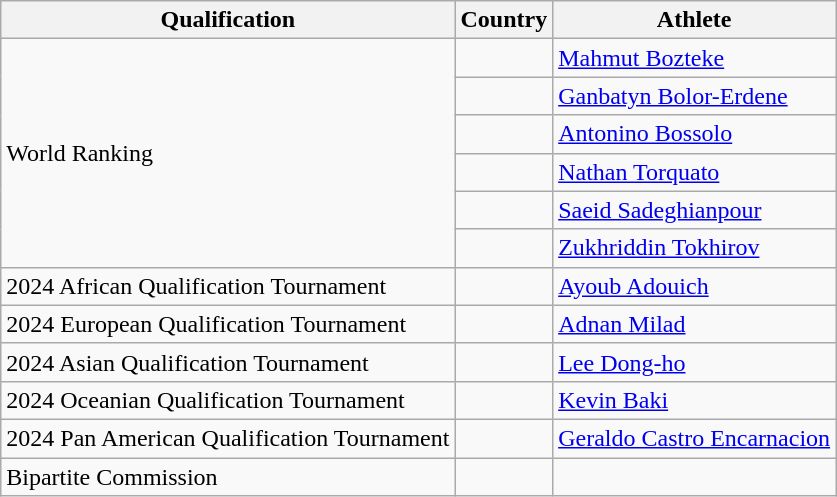<table class="wikitable">
<tr>
<th>Qualification</th>
<th>Country</th>
<th>Athlete</th>
</tr>
<tr>
<td rowspan="6">World Ranking</td>
<td></td>
<td><a href='#'>Mahmut Bozteke</a></td>
</tr>
<tr>
<td></td>
<td><a href='#'>Ganbatyn Bolor-Erdene</a></td>
</tr>
<tr>
<td></td>
<td><a href='#'>Antonino Bossolo</a></td>
</tr>
<tr>
<td></td>
<td><a href='#'>Nathan Torquato</a></td>
</tr>
<tr>
<td></td>
<td><a href='#'>Saeid Sadeghianpour</a></td>
</tr>
<tr>
<td></td>
<td><a href='#'>Zukhriddin Tokhirov</a></td>
</tr>
<tr>
<td>2024 African Qualification Tournament</td>
<td></td>
<td><a href='#'>Ayoub Adouich</a></td>
</tr>
<tr>
<td>2024 European Qualification Tournament</td>
<td></td>
<td><a href='#'>Adnan Milad</a></td>
</tr>
<tr>
<td>2024 Asian Qualification Tournament</td>
<td></td>
<td><a href='#'>Lee Dong-ho</a></td>
</tr>
<tr>
<td>2024 Oceanian Qualification Tournament</td>
<td></td>
<td><a href='#'>Kevin Baki</a></td>
</tr>
<tr>
<td>2024 Pan American Qualification Tournament</td>
<td></td>
<td><a href='#'>Geraldo Castro Encarnacion</a></td>
</tr>
<tr>
<td>Bipartite Commission</td>
<td></td>
<td></td>
</tr>
</table>
